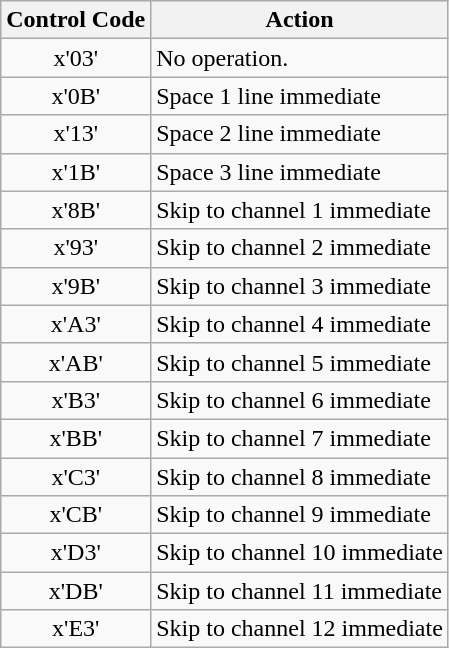<table class="wikitable">
<tr>
<th>Control Code</th>
<th>Action</th>
</tr>
<tr>
<td style="text-align:center;">x'03'</td>
<td>No operation.</td>
</tr>
<tr>
<td style="text-align:center;">x'0B'</td>
<td>Space 1 line immediate</td>
</tr>
<tr>
<td style="text-align:center;">x'13'</td>
<td>Space 2 line immediate</td>
</tr>
<tr>
<td style="text-align:center;">x'1B'</td>
<td>Space 3 line immediate</td>
</tr>
<tr>
<td style="text-align:center;">x'8B'</td>
<td>Skip to channel 1 immediate</td>
</tr>
<tr>
<td style="text-align:center;">x'93'</td>
<td>Skip to channel 2 immediate</td>
</tr>
<tr>
<td style="text-align:center;">x'9B'</td>
<td>Skip to channel 3 immediate</td>
</tr>
<tr>
<td style="text-align:center;">x'A3'</td>
<td>Skip to channel 4 immediate</td>
</tr>
<tr>
<td style="text-align:center;">x'AB'</td>
<td>Skip to channel 5 immediate</td>
</tr>
<tr>
<td style="text-align:center;">x'B3'</td>
<td>Skip to channel 6 immediate</td>
</tr>
<tr>
<td style="text-align:center;">x'BB'</td>
<td>Skip to channel 7 immediate</td>
</tr>
<tr>
<td style="text-align:center;">x'C3'</td>
<td>Skip to channel 8 immediate</td>
</tr>
<tr>
<td style="text-align:center;">x'CB'</td>
<td>Skip to channel 9 immediate</td>
</tr>
<tr>
<td style="text-align:center;">x'D3'</td>
<td>Skip to channel 10 immediate</td>
</tr>
<tr>
<td style="text-align:center;">x'DB'</td>
<td>Skip to channel 11 immediate</td>
</tr>
<tr>
<td style="text-align:center;">x'E3'</td>
<td>Skip to channel 12 immediate</td>
</tr>
</table>
